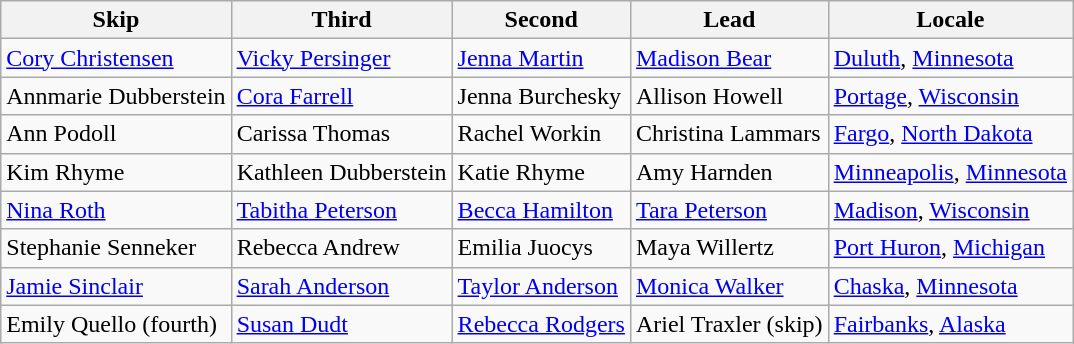<table class="wikitable">
<tr>
<th>Skip</th>
<th>Third</th>
<th>Second</th>
<th>Lead</th>
<th>Locale</th>
</tr>
<tr>
<td><a href='#'>Cory Christensen</a></td>
<td><a href='#'>Vicky Persinger</a></td>
<td><a href='#'>Jenna Martin</a></td>
<td><a href='#'>Madison Bear</a></td>
<td> <a href='#'>Duluth</a>, <a href='#'>Minnesota</a></td>
</tr>
<tr>
<td>Annmarie Dubberstein</td>
<td><a href='#'>Cora Farrell</a></td>
<td>Jenna Burchesky</td>
<td>Allison Howell</td>
<td> <a href='#'>Portage</a>, <a href='#'>Wisconsin</a></td>
</tr>
<tr>
<td>Ann Podoll</td>
<td>Carissa Thomas</td>
<td>Rachel Workin</td>
<td>Christina Lammars</td>
<td> <a href='#'>Fargo</a>, <a href='#'>North Dakota</a></td>
</tr>
<tr>
<td>Kim Rhyme</td>
<td>Kathleen Dubberstein</td>
<td>Katie Rhyme</td>
<td>Amy Harnden</td>
<td> <a href='#'>Minneapolis</a>, <a href='#'>Minnesota</a></td>
</tr>
<tr>
<td><a href='#'>Nina Roth</a></td>
<td><a href='#'>Tabitha Peterson</a></td>
<td><a href='#'>Becca Hamilton</a></td>
<td><a href='#'>Tara Peterson</a></td>
<td> <a href='#'>Madison</a>, <a href='#'>Wisconsin</a></td>
</tr>
<tr>
<td>Stephanie Senneker</td>
<td>Rebecca Andrew</td>
<td>Emilia Juocys</td>
<td>Maya Willertz</td>
<td> <a href='#'>Port Huron</a>, <a href='#'>Michigan</a></td>
</tr>
<tr>
<td><a href='#'>Jamie Sinclair</a></td>
<td><a href='#'>Sarah Anderson</a></td>
<td><a href='#'>Taylor Anderson</a></td>
<td><a href='#'>Monica Walker</a></td>
<td> <a href='#'>Chaska</a>, <a href='#'>Minnesota</a></td>
</tr>
<tr>
<td>Emily Quello (fourth)</td>
<td><a href='#'>Susan Dudt</a></td>
<td><a href='#'>Rebecca Rodgers</a></td>
<td>Ariel Traxler (skip)</td>
<td> <a href='#'>Fairbanks</a>, <a href='#'>Alaska</a></td>
</tr>
</table>
